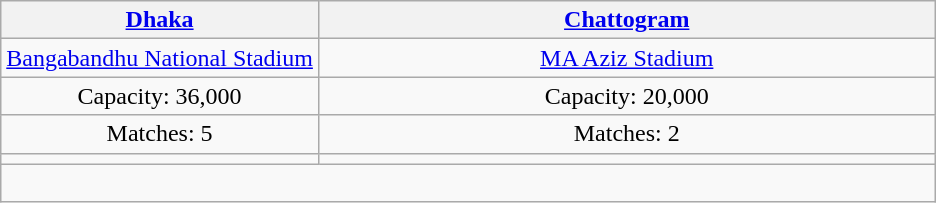<table class="wikitable" style="text-align:center; display:inline-block; border: 0">
<tr>
<th style="width:34%;"><a href='#'>Dhaka</a></th>
<th style="width:33%:"><a href='#'>Chattogram</a></th>
</tr>
<tr>
<td><a href='#'>Bangabandhu National Stadium</a></td>
<td><a href='#'>MA Aziz Stadium</a></td>
</tr>
<tr>
<td>Capacity: 36,000</td>
<td>Capacity: 20,000</td>
</tr>
<tr>
<td>Matches: 5</td>
<td>Matches: 2</td>
</tr>
<tr>
<td></td>
<td></td>
</tr>
<tr>
<td colspan=3><br></td>
</tr>
</table>
